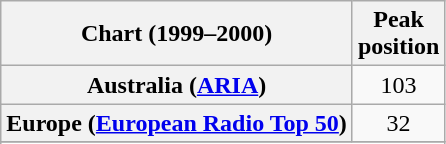<table class="wikitable sortable plainrowheaders" style="text-align:center">
<tr>
<th scope="col">Chart (1999–2000)</th>
<th scope="col">Peak<br>position</th>
</tr>
<tr>
<th scope="row">Australia (<a href='#'>ARIA</a>)</th>
<td>103</td>
</tr>
<tr>
<th scope="row">Europe (<a href='#'>European Radio Top 50</a>)</th>
<td>32</td>
</tr>
<tr>
</tr>
<tr>
</tr>
<tr>
</tr>
<tr>
</tr>
<tr>
</tr>
<tr>
</tr>
<tr>
</tr>
<tr>
</tr>
</table>
